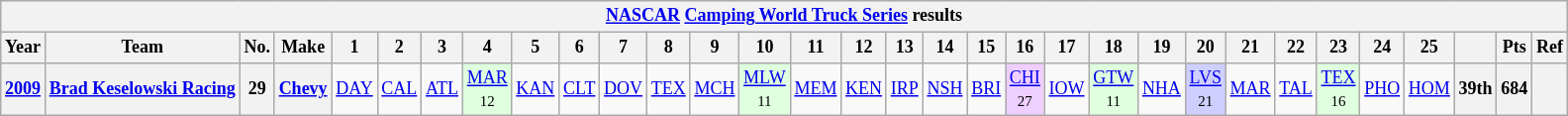<table class="wikitable" style="text-align:center; font-size:75%">
<tr>
<th colspan=45><a href='#'>NASCAR</a> <a href='#'>Camping World Truck Series</a> results</th>
</tr>
<tr>
<th>Year</th>
<th>Team</th>
<th>No.</th>
<th>Make</th>
<th>1</th>
<th>2</th>
<th>3</th>
<th>4</th>
<th>5</th>
<th>6</th>
<th>7</th>
<th>8</th>
<th>9</th>
<th>10</th>
<th>11</th>
<th>12</th>
<th>13</th>
<th>14</th>
<th>15</th>
<th>16</th>
<th>17</th>
<th>18</th>
<th>19</th>
<th>20</th>
<th>21</th>
<th>22</th>
<th>23</th>
<th>24</th>
<th>25</th>
<th></th>
<th>Pts</th>
<th>Ref</th>
</tr>
<tr>
<th><a href='#'>2009</a></th>
<th><a href='#'>Brad Keselowski Racing</a></th>
<th>29</th>
<th><a href='#'>Chevy</a></th>
<td><a href='#'>DAY</a></td>
<td><a href='#'>CAL</a></td>
<td><a href='#'>ATL</a></td>
<td style="background:#DFFFDF;"><a href='#'>MAR</a><br><small>12</small></td>
<td><a href='#'>KAN</a></td>
<td><a href='#'>CLT</a></td>
<td><a href='#'>DOV</a></td>
<td><a href='#'>TEX</a></td>
<td><a href='#'>MCH</a></td>
<td style="background:#DFFFDF;"><a href='#'>MLW</a><br><small>11</small></td>
<td><a href='#'>MEM</a></td>
<td><a href='#'>KEN</a></td>
<td><a href='#'>IRP</a></td>
<td><a href='#'>NSH</a></td>
<td><a href='#'>BRI</a></td>
<td style="background:#EFCFFF;"><a href='#'>CHI</a><br><small>27</small></td>
<td><a href='#'>IOW</a></td>
<td style="background:#DFFFDF;"><a href='#'>GTW</a><br><small>11</small></td>
<td><a href='#'>NHA</a></td>
<td style="background:#CFCFFF;"><a href='#'>LVS</a><br><small>21</small></td>
<td><a href='#'>MAR</a></td>
<td><a href='#'>TAL</a></td>
<td style="background:#DFFFDF;"><a href='#'>TEX</a><br><small>16</small></td>
<td><a href='#'>PHO</a></td>
<td><a href='#'>HOM</a></td>
<th>39th</th>
<th>684</th>
<th></th>
</tr>
</table>
